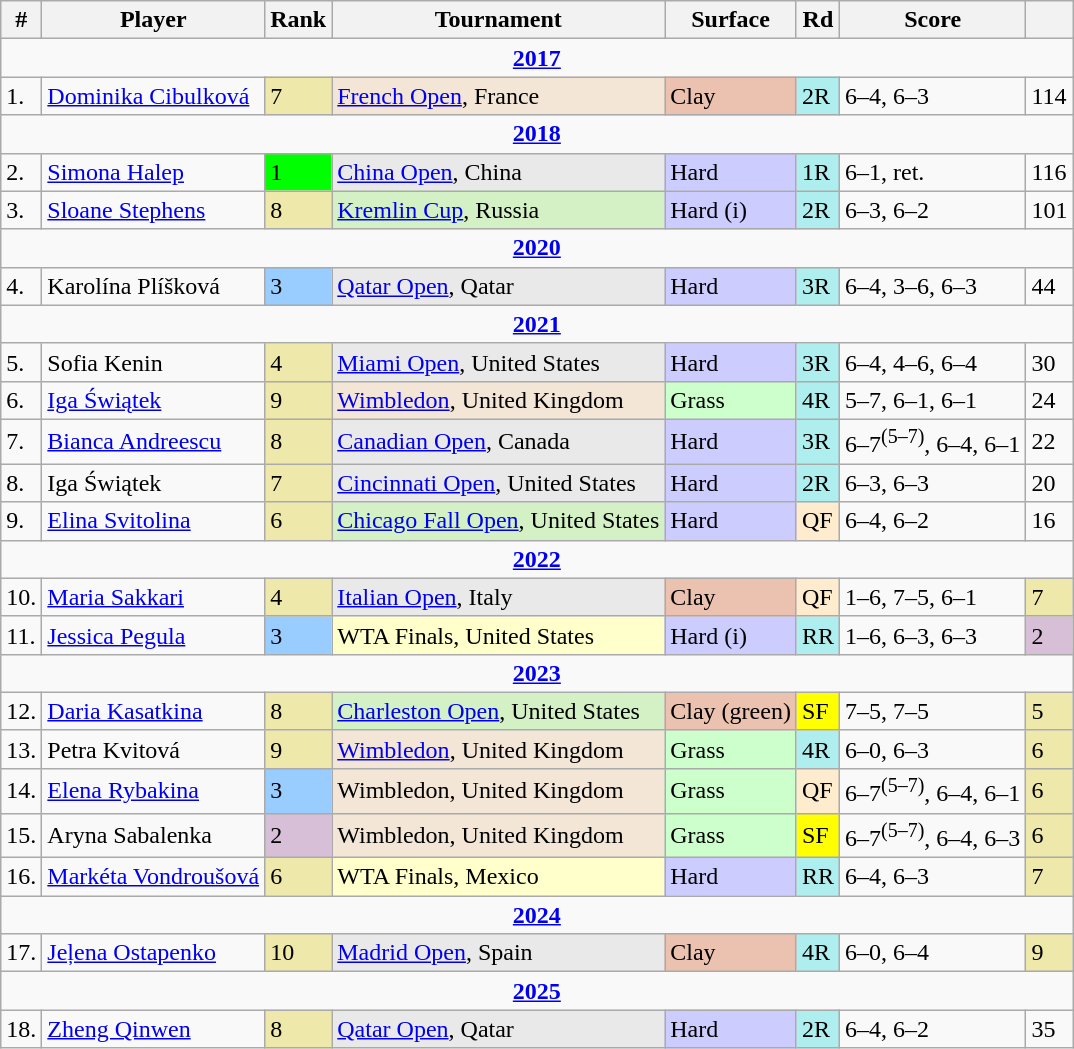<table class="wikitable sortable">
<tr>
<th class="unsortable">#</th>
<th>Player</th>
<th>Rank</th>
<th>Tournament</th>
<th>Surface</th>
<th class="unsortable">Rd</th>
<th class="unsortable">Score</th>
<th class="unsortable"></th>
</tr>
<tr>
<td colspan="8" align=center><a href='#'><strong>2017</strong></a></td>
</tr>
<tr>
<td>1.</td>
<td> <a href='#'>Dominika Cibulková</a></td>
<td bgcolor="eee8aa">7</td>
<td bgcolor="f3e6d7"><a href='#'>French Open</a>, France</td>
<td bgcolor="ebc2af">Clay</td>
<td bgcolor="afeeee">2R</td>
<td>6–4, 6–3</td>
<td>114</td>
</tr>
<tr>
<td colspan="8" align=center><a href='#'><strong>2018</strong></a></td>
</tr>
<tr>
<td>2.</td>
<td> <a href='#'>Simona Halep</a></td>
<td bgcolor="lime">1</td>
<td bgcolor="e9e9e9"><a href='#'>China Open</a>, China</td>
<td bgcolor="ccccff">Hard</td>
<td bgcolor="afeeee">1R</td>
<td>6–1, ret.</td>
<td>116</td>
</tr>
<tr>
<td>3.</td>
<td> <a href='#'>Sloane Stephens</a></td>
<td bgcolor="eee8aa">8</td>
<td bgcolor="d4f1c5"><a href='#'>Kremlin Cup</a>, Russia</td>
<td bgcolor="ccccff">Hard (i)</td>
<td bgcolor="afeeee">2R</td>
<td>6–3, 6–2</td>
<td>101</td>
</tr>
<tr>
<td colspan="8" align=center><a href='#'><strong>2020</strong></a></td>
</tr>
<tr>
<td>4.</td>
<td> Karolína Plíšková</td>
<td bgcolor="99ccff">3</td>
<td bgcolor="e9e9e9"><a href='#'>Qatar Open</a>, Qatar</td>
<td bgcolor="ccccff">Hard</td>
<td bgcolor="afeeee">3R</td>
<td>6–4, 3–6, 6–3</td>
<td>44</td>
</tr>
<tr>
<td colspan="8" align=center><a href='#'><strong>2021</strong></a></td>
</tr>
<tr>
<td>5.</td>
<td> Sofia Kenin</td>
<td bgcolor="eee8aa">4</td>
<td bgcolor="e9e9e9"><a href='#'>Miami Open</a>, United States</td>
<td bgcolor="ccccff">Hard</td>
<td bgcolor="afeeee">3R</td>
<td>6–4, 4–6, 6–4</td>
<td>30</td>
</tr>
<tr>
<td>6.</td>
<td> <a href='#'>Iga Świątek</a></td>
<td bgcolor="eee8aa">9</td>
<td bgcolor="f3e6d7"><a href='#'>Wimbledon</a>, United Kingdom</td>
<td bgcolor="ccffcc">Grass</td>
<td bgcolor="afeeee">4R</td>
<td>5–7, 6–1, 6–1</td>
<td>24</td>
</tr>
<tr>
<td>7.</td>
<td> <a href='#'>Bianca Andreescu</a></td>
<td bgcolor="eee8aa">8</td>
<td bgcolor="e9e9e9"><a href='#'>Canadian Open</a>, Canada</td>
<td bgcolor="ccccff">Hard</td>
<td bgcolor="afeeee">3R</td>
<td>6–7<sup>(5–7)</sup>, 6–4, 6–1</td>
<td>22</td>
</tr>
<tr>
<td>8.</td>
<td> Iga Świątek</td>
<td bgcolor="eee8aa">7</td>
<td bgcolor="e9e9e9"><a href='#'>Cincinnati Open</a>, United States</td>
<td bgcolor="ccccff">Hard</td>
<td bgcolor="afeeee">2R</td>
<td>6–3, 6–3</td>
<td>20</td>
</tr>
<tr>
<td>9.</td>
<td> <a href='#'>Elina Svitolina</a></td>
<td bgcolor="eee8aa">6</td>
<td bgcolor="d4f1c5"><a href='#'>Chicago Fall Open</a>, United States</td>
<td bgcolor="ccccff">Hard</td>
<td bgcolor="ffebcd">QF</td>
<td>6–4, 6–2</td>
<td>16</td>
</tr>
<tr>
<td colspan="8" align=center><a href='#'><strong>2022</strong></a></td>
</tr>
<tr>
<td>10.</td>
<td> <a href='#'>Maria Sakkari</a></td>
<td bgcolor="eee8AA">4</td>
<td bgcolor="e9e9e9"><a href='#'>Italian Open</a>, Italy</td>
<td bgcolor="ebc2af">Clay</td>
<td bgcolor="ffebcd">QF</td>
<td>1–6, 7–5, 6–1</td>
<td bgcolor="eee8AA">7</td>
</tr>
<tr>
<td>11.</td>
<td> <a href='#'>Jessica Pegula</a></td>
<td bgcolor="#9cf">3</td>
<td bgcolor="#ffc">WTA Finals, United States</td>
<td bgcolor="#ccf">Hard (i)</td>
<td bgcolor="afeeee">RR</td>
<td>1–6, 6–3, 6–3</td>
<td bgcolor="thistle">2</td>
</tr>
<tr>
<td colspan="8" align=center><a href='#'><strong>2023</strong></a></td>
</tr>
<tr>
<td>12.</td>
<td> <a href='#'>Daria Kasatkina</a></td>
<td bgcolor="eee8AA">8</td>
<td bgcolor="d4f1c5"><a href='#'>Charleston Open</a>, United States</td>
<td bgcolor="ebc2af">Clay (green)</td>
<td bgcolor="yellow">SF</td>
<td>7–5, 7–5</td>
<td bgcolor="eee8aa">5</td>
</tr>
<tr>
<td>13.</td>
<td> Petra Kvitová</td>
<td bgcolor="eee8aa">9</td>
<td bgcolor="f3e6d7"><a href='#'>Wimbledon</a>, United Kingdom</td>
<td bgcolor="ccffcc">Grass</td>
<td bgcolor="afeeee">4R</td>
<td>6–0, 6–3</td>
<td bgcolor="eee8aa">6</td>
</tr>
<tr>
<td>14.</td>
<td> <a href='#'>Elena Rybakina</a></td>
<td bgcolor="#9cf">3</td>
<td bgcolor="f3e6d7">Wimbledon, United Kingdom</td>
<td bgcolor="ccffcc">Grass</td>
<td bgcolor="ffebcd">QF</td>
<td>6–7<sup>(5–7)</sup>, 6–4, 6–1</td>
<td bgcolor="eee8aa">6</td>
</tr>
<tr>
<td>15.</td>
<td> Aryna Sabalenka</td>
<td bgcolor="thistle">2</td>
<td bgcolor="f3e6d7">Wimbledon, United Kingdom</td>
<td bgcolor="ccffcc">Grass</td>
<td bgcolor="yellow">SF</td>
<td>6–7<sup>(5–7)</sup>, 6–4, 6–3</td>
<td bgcolor="eee8aa">6</td>
</tr>
<tr>
<td>16.</td>
<td> <a href='#'>Markéta Vondroušová</a></td>
<td bgcolor="eee8AA">6</td>
<td bgcolor="ffffcc">WTA Finals, Mexico</td>
<td bgcolor="ccccff">Hard</td>
<td bgcolor="afeeee">RR</td>
<td>6–4, 6–3</td>
<td bgcolor="eee8aa">7</td>
</tr>
<tr>
<td colspan="8" align=center><a href='#'><strong>2024</strong></a></td>
</tr>
<tr>
<td>17.</td>
<td> <a href='#'>Jeļena Ostapenko</a></td>
<td bgcolor=eee8aa>10</td>
<td bgcolor=e9e9e9><a href='#'>Madrid Open</a>, Spain</td>
<td bgcolor=ebc2af>Clay</td>
<td bgcolor=afeeee>4R</td>
<td>6–0, 6–4</td>
<td bgcolor=eee8aa>9</td>
</tr>
<tr>
<td colspan="8" align=center><a href='#'><strong>2025</strong></a></td>
</tr>
<tr>
<td>18.</td>
<td> <a href='#'>Zheng Qinwen</a></td>
<td bgcolor=eee8aa>8</td>
<td bgcolor=e9e9e9><a href='#'>Qatar Open</a>, Qatar</td>
<td bgcolor=ccccff>Hard</td>
<td bgcolor=afeeee>2R</td>
<td>6–4, 6–2</td>
<td>35</td>
</tr>
</table>
